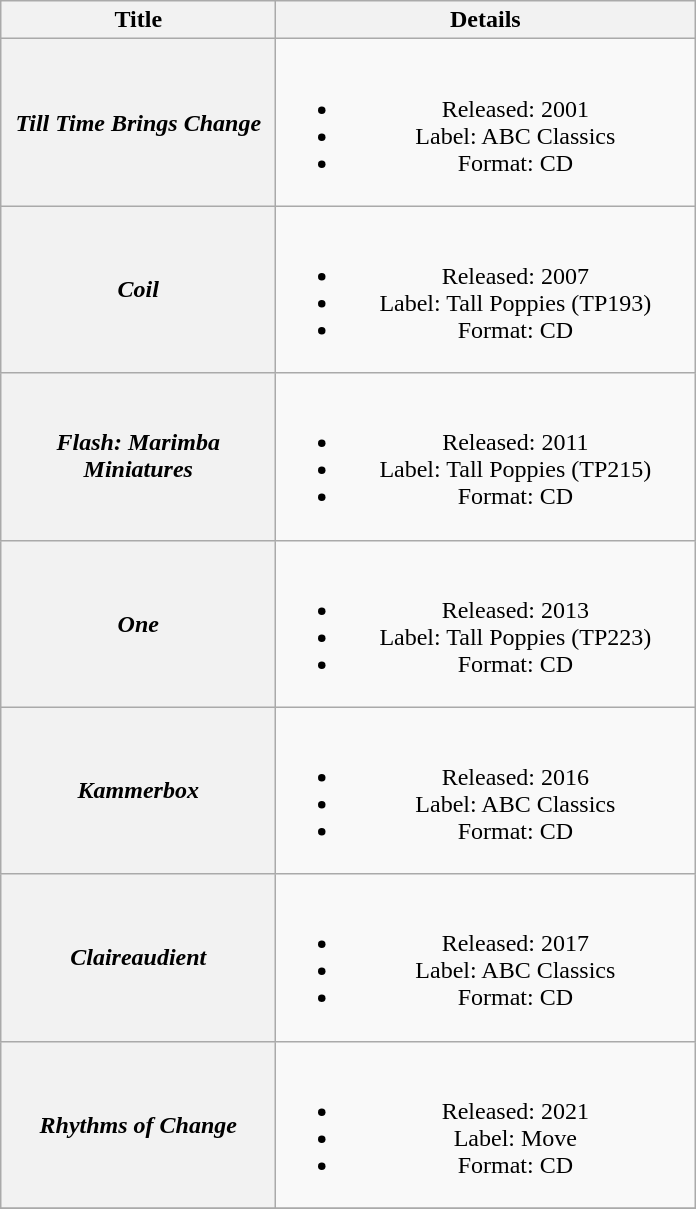<table class="wikitable plainrowheaders" style="text-align:center;" border="1">
<tr>
<th scope="col" style="width:11em;">Title</th>
<th scope="col" style="width:17em;">Details</th>
</tr>
<tr>
<th scope="row"><em>Till Time Brings Change</em></th>
<td><br><ul><li>Released: 2001</li><li>Label: ABC Classics</li><li>Format: CD</li></ul></td>
</tr>
<tr>
<th scope="row"><em>Coil</em></th>
<td><br><ul><li>Released: 2007</li><li>Label: Tall Poppies (TP193)</li><li>Format: CD</li></ul></td>
</tr>
<tr>
<th scope="row"><em>Flash: Marimba Miniatures</em></th>
<td><br><ul><li>Released: 2011</li><li>Label: Tall Poppies (TP215)</li><li>Format: CD</li></ul></td>
</tr>
<tr>
<th scope="row"><em>One</em></th>
<td><br><ul><li>Released: 2013</li><li>Label: Tall Poppies (TP223)</li><li>Format: CD</li></ul></td>
</tr>
<tr>
<th scope="row"><em>Kammerbox</em></th>
<td><br><ul><li>Released: 2016</li><li>Label: ABC Classics</li><li>Format: CD</li></ul></td>
</tr>
<tr>
<th scope="row"><em>Claireaudient</em></th>
<td><br><ul><li>Released: 2017</li><li>Label: ABC Classics</li><li>Format: CD</li></ul></td>
</tr>
<tr>
<th scope="row"><em>Rhythms of Change</em></th>
<td><br><ul><li>Released: 2021</li><li>Label: Move</li><li>Format: CD</li></ul></td>
</tr>
<tr>
</tr>
</table>
